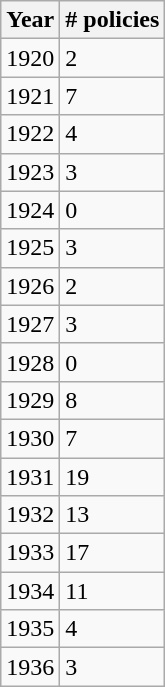<table class="wikitable">
<tr>
<th>Year</th>
<th># policies</th>
</tr>
<tr>
<td>1920</td>
<td>2</td>
</tr>
<tr>
<td>1921</td>
<td>7</td>
</tr>
<tr>
<td>1922</td>
<td>4</td>
</tr>
<tr>
<td>1923</td>
<td>3</td>
</tr>
<tr>
<td>1924</td>
<td>0</td>
</tr>
<tr>
<td>1925</td>
<td>3</td>
</tr>
<tr>
<td>1926</td>
<td>2</td>
</tr>
<tr>
<td>1927</td>
<td>3</td>
</tr>
<tr>
<td>1928</td>
<td>0</td>
</tr>
<tr>
<td>1929</td>
<td>8</td>
</tr>
<tr>
<td>1930</td>
<td>7</td>
</tr>
<tr>
<td>1931</td>
<td>19</td>
</tr>
<tr>
<td>1932</td>
<td>13</td>
</tr>
<tr>
<td>1933</td>
<td>17</td>
</tr>
<tr>
<td>1934</td>
<td>11</td>
</tr>
<tr>
<td>1935</td>
<td>4</td>
</tr>
<tr>
<td>1936</td>
<td>3</td>
</tr>
</table>
